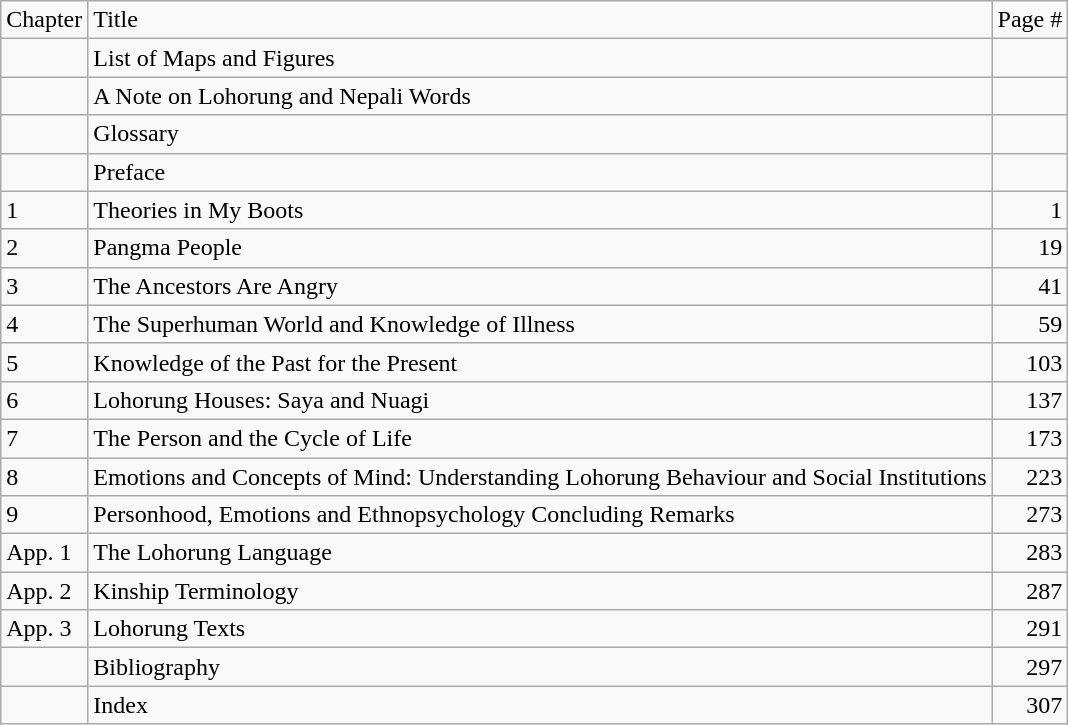<table class="wikitable">
<tr>
<td>Chapter</td>
<td>Title</td>
<td>Page #</td>
</tr>
<tr>
<td></td>
<td>List of Maps and Figures</td>
<td align="right"></td>
</tr>
<tr>
<td></td>
<td>A Note on Lohorung and Nepali Words</td>
<td align="right"></td>
</tr>
<tr>
<td></td>
<td>Glossary</td>
<td align="right"></td>
</tr>
<tr>
<td></td>
<td>Preface</td>
<td align="right"></td>
</tr>
<tr>
<td>1</td>
<td>Theories in My Boots</td>
<td align="right">1</td>
</tr>
<tr>
<td>2</td>
<td>Pangma People</td>
<td align="right">19</td>
</tr>
<tr>
<td>3</td>
<td>The Ancestors Are Angry</td>
<td align="right">41</td>
</tr>
<tr>
<td>4</td>
<td>The Superhuman World and Knowledge of Illness</td>
<td align="right">59</td>
</tr>
<tr>
<td>5</td>
<td>Knowledge of the Past for the Present</td>
<td align="right">103</td>
</tr>
<tr>
<td>6</td>
<td>Lohorung Houses: Saya and Nuagi</td>
<td align="right">137</td>
</tr>
<tr>
<td>7</td>
<td>The Person and the Cycle of Life</td>
<td align="right">173</td>
</tr>
<tr>
<td>8</td>
<td>Emotions and Concepts of Mind: Understanding Lohorung Behaviour and Social Institutions</td>
<td align="right">223</td>
</tr>
<tr>
<td>9</td>
<td>Personhood, Emotions and Ethnopsychology Concluding Remarks</td>
<td align="right">273</td>
</tr>
<tr>
<td>App. 1</td>
<td>The Lohorung Language</td>
<td align="right">283</td>
</tr>
<tr>
<td>App. 2</td>
<td>Kinship Terminology</td>
<td align="right">287</td>
</tr>
<tr>
<td>App. 3</td>
<td>Lohorung Texts</td>
<td align="right">291</td>
</tr>
<tr>
<td></td>
<td>Bibliography</td>
<td align="right">297</td>
</tr>
<tr>
<td></td>
<td>Index</td>
<td align="right">307</td>
</tr>
</table>
